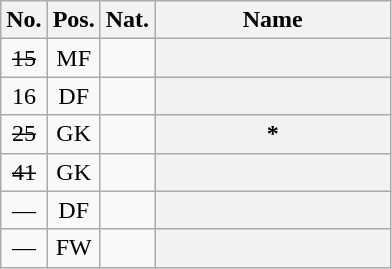<table class="wikitable sortable plainrowheaders" style="text-align:center">
<tr>
<th scope="col">No.</th>
<th scope="col">Pos.</th>
<th scope="col">Nat.</th>
<th width="150" scope="col">Name</th>
</tr>
<tr>
<td><s>15</s> </td>
<td>MF</td>
<td></td>
<th scope="row"></th>
</tr>
<tr>
<td>16</td>
<td>DF</td>
<td></td>
<th scope="row"></th>
</tr>
<tr>
<td><s>25</s> </td>
<td>GK</td>
<td></td>
<th scope="row"><em></em> *</th>
</tr>
<tr>
<td><s>41</s> </td>
<td>GK</td>
<td></td>
<th scope="row"></th>
</tr>
<tr>
<td>—</td>
<td>DF</td>
<td></td>
<th scope="row"></th>
</tr>
<tr>
<td>—</td>
<td>FW</td>
<td></td>
<th scope="row"></th>
</tr>
</table>
